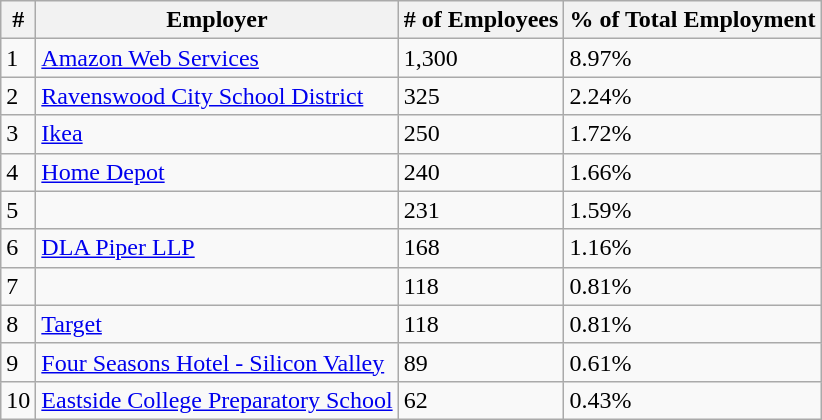<table class="wikitable sortable">
<tr>
<th>#</th>
<th>Employer</th>
<th># of Employees</th>
<th>% of Total Employment</th>
</tr>
<tr>
<td>1</td>
<td><a href='#'>Amazon Web Services</a></td>
<td>1,300</td>
<td>8.97%</td>
</tr>
<tr>
<td>2</td>
<td><a href='#'>Ravenswood City School District</a></td>
<td>325</td>
<td>2.24%</td>
</tr>
<tr>
<td>3</td>
<td><a href='#'>Ikea</a></td>
<td>250</td>
<td>1.72%</td>
</tr>
<tr>
<td>4</td>
<td><a href='#'>Home Depot</a></td>
<td>240</td>
<td>1.66%</td>
</tr>
<tr>
<td>5</td>
<td></td>
<td>231</td>
<td>1.59%</td>
</tr>
<tr>
<td>6</td>
<td><a href='#'>DLA Piper LLP</a></td>
<td>168</td>
<td>1.16%</td>
</tr>
<tr>
<td>7</td>
<td></td>
<td>118</td>
<td>0.81%</td>
</tr>
<tr>
<td>8</td>
<td><a href='#'>Target</a></td>
<td>118</td>
<td>0.81%</td>
</tr>
<tr>
<td>9</td>
<td><a href='#'>Four Seasons Hotel - Silicon Valley</a></td>
<td>89</td>
<td>0.61%</td>
</tr>
<tr>
<td>10</td>
<td><a href='#'>Eastside College Preparatory School</a></td>
<td>62</td>
<td>0.43%</td>
</tr>
</table>
